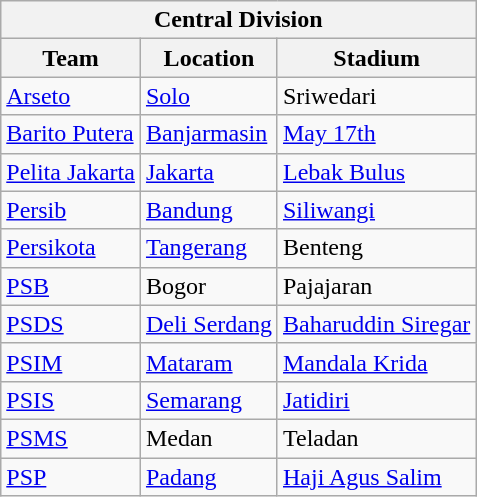<table class="wikitable" style="text-align: left;">
<tr>
<th colspan="3">Central Division</th>
</tr>
<tr>
<th>Team</th>
<th>Location</th>
<th>Stadium</th>
</tr>
<tr>
<td><a href='#'>Arseto</a></td>
<td><a href='#'>Solo</a></td>
<td>Sriwedari</td>
</tr>
<tr>
<td><a href='#'>Barito Putera</a></td>
<td><a href='#'>Banjarmasin</a></td>
<td><a href='#'>May 17th</a></td>
</tr>
<tr>
<td><a href='#'>Pelita Jakarta</a></td>
<td><a href='#'>Jakarta</a> </td>
<td><a href='#'>Lebak Bulus</a></td>
</tr>
<tr>
<td><a href='#'>Persib</a></td>
<td><a href='#'>Bandung</a></td>
<td><a href='#'>Siliwangi</a></td>
</tr>
<tr>
<td><a href='#'>Persikota</a></td>
<td><a href='#'>Tangerang</a></td>
<td>Benteng</td>
</tr>
<tr>
<td><a href='#'>PSB</a></td>
<td>Bogor</td>
<td>Pajajaran</td>
</tr>
<tr>
<td><a href='#'>PSDS</a></td>
<td><a href='#'>Deli Serdang</a></td>
<td><a href='#'>Baharuddin Siregar</a></td>
</tr>
<tr>
<td><a href='#'>PSIM</a></td>
<td><a href='#'>Mataram</a></td>
<td><a href='#'>Mandala Krida</a></td>
</tr>
<tr>
<td><a href='#'>PSIS</a></td>
<td><a href='#'>Semarang</a></td>
<td><a href='#'>Jatidiri</a></td>
</tr>
<tr>
<td><a href='#'>PSMS</a></td>
<td>Medan</td>
<td>Teladan</td>
</tr>
<tr>
<td><a href='#'>PSP</a></td>
<td><a href='#'>Padang</a></td>
<td><a href='#'>Haji Agus Salim</a></td>
</tr>
</table>
